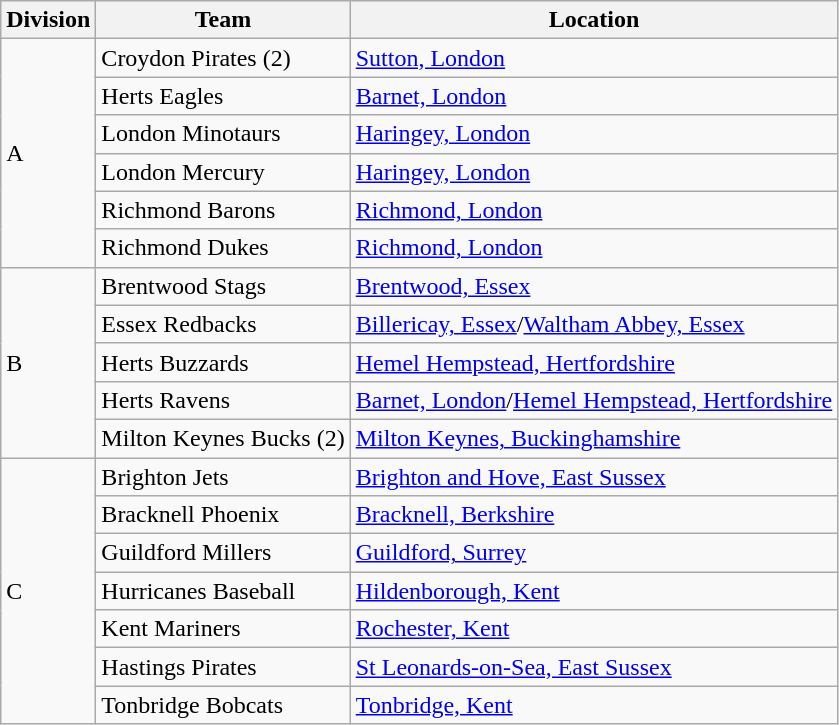<table class="wikitable">
<tr>
<th>Division</th>
<th>Team</th>
<th>Location</th>
</tr>
<tr>
<td rowspan="6">A</td>
<td>Croydon Pirates (2)</td>
<td rowspan="1"><a href='#'>Sutton, London</a></td>
</tr>
<tr>
<td>Herts Eagles</td>
<td><a href='#'>Barnet, London</a></td>
</tr>
<tr>
<td>London Minotaurs</td>
<td><a href='#'>Haringey, London</a></td>
</tr>
<tr>
<td>London Mercury</td>
<td><a href='#'>Haringey, London</a></td>
</tr>
<tr>
<td>Richmond Barons</td>
<td><a href='#'>Richmond, London</a></td>
</tr>
<tr>
<td>Richmond Dukes</td>
<td><a href='#'>Richmond, London</a></td>
</tr>
<tr>
<td rowspan="5">B</td>
<td>Brentwood Stags</td>
<td><a href='#'>Brentwood, Essex</a></td>
</tr>
<tr>
<td>Essex Redbacks</td>
<td><a href='#'>Billericay, Essex</a>/<a href='#'>Waltham Abbey, Essex</a></td>
</tr>
<tr>
<td>Herts Buzzards</td>
<td rowspan="1"><a href='#'>Hemel Hempstead, Hertfordshire</a></td>
</tr>
<tr>
<td>Herts Ravens</td>
<td><a href='#'>Barnet, London</a>/<a href='#'>Hemel Hempstead, Hertfordshire</a></td>
</tr>
<tr>
<td>Milton Keynes Bucks (2)</td>
<td><a href='#'>Milton Keynes, Buckinghamshire</a></td>
</tr>
<tr>
<td rowspan="7">C</td>
<td>Brighton Jets</td>
<td><a href='#'>Brighton and Hove, East Sussex</a></td>
</tr>
<tr>
<td>Bracknell Phoenix</td>
<td rowspan="1"><a href='#'>Bracknell, Berkshire</a></td>
</tr>
<tr>
<td>Guildford Millers</td>
<td><a href='#'>Guildford, Surrey</a></td>
</tr>
<tr>
<td>Hurricanes Baseball</td>
<td><a href='#'>Hildenborough, Kent</a></td>
</tr>
<tr>
<td>Kent Mariners</td>
<td><a href='#'>Rochester, Kent</a></td>
</tr>
<tr>
<td>Hastings Pirates</td>
<td><a href='#'>St Leonards-on-Sea, East Sussex</a></td>
</tr>
<tr>
<td>Tonbridge Bobcats</td>
<td><a href='#'>Tonbridge, Kent</a></td>
</tr>
</table>
